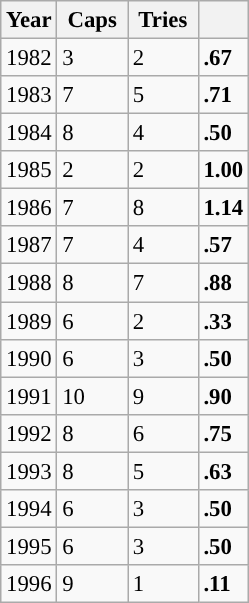<table class="wikitable" style="font-size:95%;" style="text-align:center">
<tr>
<th>Year</th>
<th align=center width="40">Caps</th>
<th align=center width="40">Tries</th>
<th></th>
</tr>
<tr>
<td>1982</td>
<td>3</td>
<td>2</td>
<td><strong>.67</strong></td>
</tr>
<tr>
<td>1983</td>
<td>7</td>
<td>5</td>
<td><strong>.71</strong></td>
</tr>
<tr>
<td>1984</td>
<td>8</td>
<td>4</td>
<td><strong>.50</strong></td>
</tr>
<tr>
<td>1985</td>
<td>2</td>
<td>2</td>
<td><strong>1.00</strong></td>
</tr>
<tr>
<td>1986</td>
<td>7</td>
<td>8</td>
<td><strong>1.14</strong></td>
</tr>
<tr>
<td>1987</td>
<td>7</td>
<td>4</td>
<td><strong>.57</strong></td>
</tr>
<tr>
<td>1988</td>
<td>8</td>
<td>7</td>
<td><strong>.88</strong></td>
</tr>
<tr>
<td>1989</td>
<td>6</td>
<td>2</td>
<td><strong>.33</strong></td>
</tr>
<tr>
<td>1990</td>
<td>6</td>
<td>3</td>
<td><strong>.50</strong></td>
</tr>
<tr>
<td>1991</td>
<td>10</td>
<td>9</td>
<td><strong>.90</strong></td>
</tr>
<tr>
<td>1992</td>
<td>8</td>
<td>6</td>
<td><strong>.75</strong></td>
</tr>
<tr>
<td>1993</td>
<td>8</td>
<td>5</td>
<td><strong>.63</strong></td>
</tr>
<tr>
<td>1994</td>
<td>6</td>
<td>3</td>
<td><strong>.50</strong></td>
</tr>
<tr>
<td>1995</td>
<td>6</td>
<td>3</td>
<td><strong>.50</strong></td>
</tr>
<tr>
<td>1996</td>
<td>9</td>
<td>1</td>
<td><strong>.11</strong></td>
</tr>
</table>
